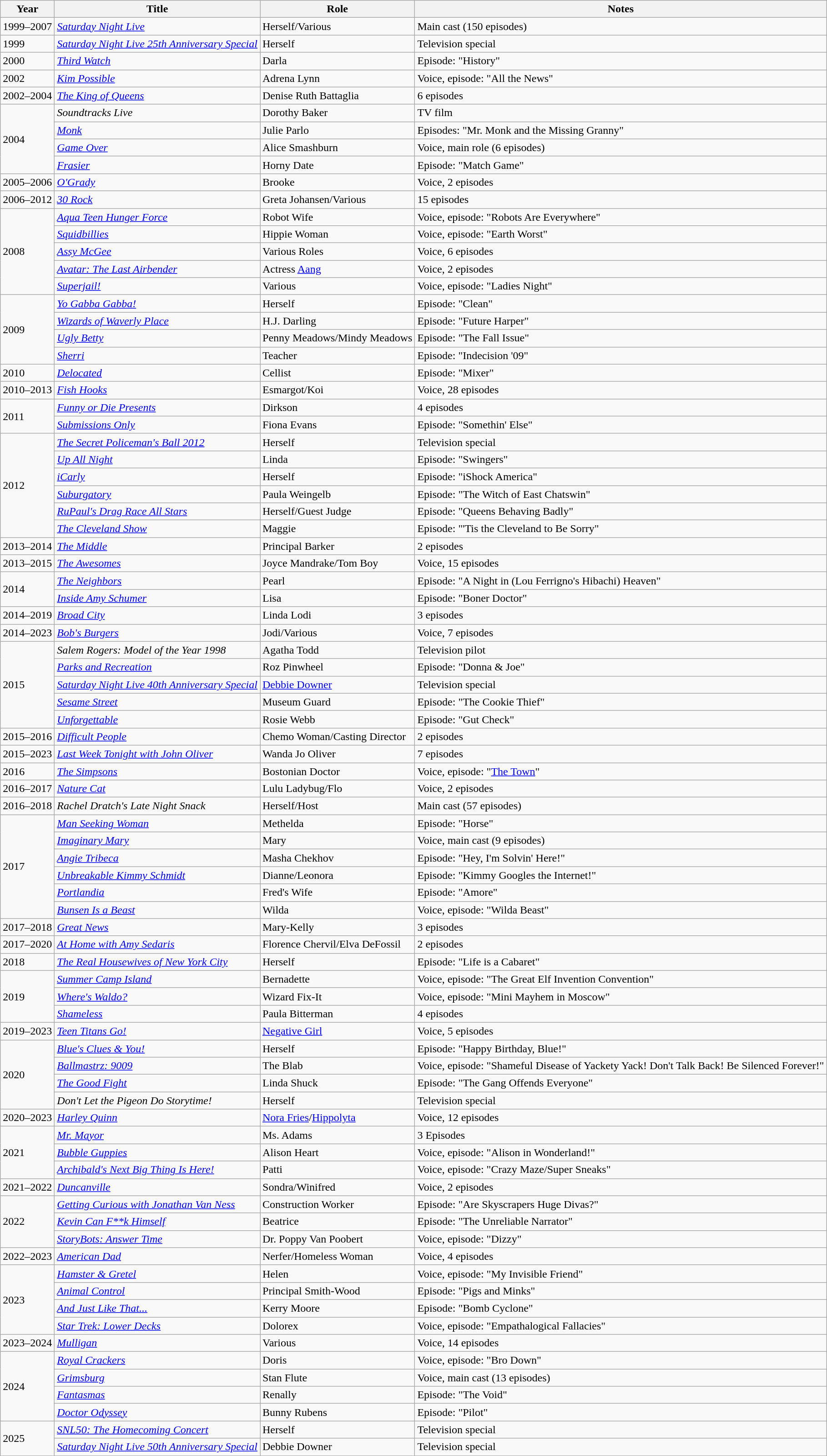<table class="wikitable sortable">
<tr>
<th>Year</th>
<th>Title</th>
<th>Role</th>
<th>Notes</th>
</tr>
<tr>
<td>1999–2007</td>
<td><em><a href='#'>Saturday Night Live</a></em></td>
<td>Herself/Various</td>
<td>Main cast (150 episodes)</td>
</tr>
<tr>
<td>1999</td>
<td><em><a href='#'>Saturday Night Live 25th Anniversary Special</a></em></td>
<td>Herself</td>
<td>Television special</td>
</tr>
<tr>
<td>2000</td>
<td><em><a href='#'>Third Watch</a></em></td>
<td>Darla</td>
<td>Episode: "History"</td>
</tr>
<tr>
<td>2002</td>
<td><em><a href='#'>Kim Possible</a></em></td>
<td>Adrena Lynn</td>
<td>Voice, episode: "All the News"</td>
</tr>
<tr>
<td>2002–2004</td>
<td><em><a href='#'>The King of Queens</a></em></td>
<td>Denise Ruth Battaglia</td>
<td>6 episodes</td>
</tr>
<tr>
<td rowspan="4">2004</td>
<td><em>Soundtracks Live</em></td>
<td>Dorothy Baker</td>
<td>TV film</td>
</tr>
<tr>
<td><em><a href='#'>Monk</a></em></td>
<td>Julie Parlo</td>
<td>Episodes: "Mr. Monk and the Missing Granny"</td>
</tr>
<tr>
<td><em><a href='#'>Game Over</a></em></td>
<td>Alice Smashburn</td>
<td>Voice, main role (6 episodes)</td>
</tr>
<tr>
<td><em><a href='#'>Frasier</a></em></td>
<td>Horny Date</td>
<td>Episode: "Match Game"</td>
</tr>
<tr>
<td>2005–2006</td>
<td><em><a href='#'>O'Grady</a></em></td>
<td>Brooke</td>
<td>Voice, 2 episodes</td>
</tr>
<tr>
<td>2006–2012</td>
<td><em><a href='#'>30 Rock</a></em></td>
<td>Greta Johansen/Various</td>
<td>15 episodes</td>
</tr>
<tr>
<td rowspan="5">2008</td>
<td><em><a href='#'>Aqua Teen Hunger Force</a></em></td>
<td>Robot Wife</td>
<td>Voice, episode: "Robots Are Everywhere"</td>
</tr>
<tr>
<td><em><a href='#'>Squidbillies</a></em></td>
<td>Hippie Woman</td>
<td>Voice, episode: "Earth Worst"</td>
</tr>
<tr>
<td><em><a href='#'>Assy McGee</a></em></td>
<td>Various Roles</td>
<td>Voice, 6 episodes</td>
</tr>
<tr>
<td><em><a href='#'>Avatar: The Last Airbender</a></em></td>
<td>Actress <a href='#'>Aang</a></td>
<td>Voice, 2 episodes</td>
</tr>
<tr>
<td><em><a href='#'>Superjail!</a></em></td>
<td>Various</td>
<td>Voice, episode: "Ladies Night"</td>
</tr>
<tr>
<td rowspan="4">2009</td>
<td><em><a href='#'>Yo Gabba Gabba!</a></em></td>
<td>Herself</td>
<td>Episode: "Clean"</td>
</tr>
<tr>
<td><em><a href='#'>Wizards of Waverly Place</a></em></td>
<td>H.J. Darling</td>
<td>Episode: "Future Harper"</td>
</tr>
<tr>
<td><em><a href='#'>Ugly Betty</a></em></td>
<td>Penny Meadows/Mindy Meadows</td>
<td>Episode: "The Fall Issue"</td>
</tr>
<tr>
<td><em><a href='#'>Sherri</a></em></td>
<td>Teacher</td>
<td>Episode: "Indecision '09"</td>
</tr>
<tr>
<td>2010</td>
<td><em><a href='#'>Delocated</a></em></td>
<td>Cellist</td>
<td>Episode: "Mixer"</td>
</tr>
<tr>
<td>2010–2013</td>
<td><em><a href='#'>Fish Hooks</a></em></td>
<td>Esmargot/Koi</td>
<td>Voice, 28 episodes</td>
</tr>
<tr>
<td rowspan="2">2011</td>
<td><em><a href='#'>Funny or Die Presents</a></em></td>
<td>Dirkson</td>
<td>4 episodes</td>
</tr>
<tr>
<td><em><a href='#'>Submissions Only</a></em></td>
<td>Fiona Evans</td>
<td>Episode: "Somethin' Else"</td>
</tr>
<tr>
<td rowspan="6">2012</td>
<td><em><a href='#'>The Secret Policeman's Ball 2012</a></em></td>
<td>Herself</td>
<td>Television special</td>
</tr>
<tr>
<td><em><a href='#'>Up All Night</a></em></td>
<td>Linda</td>
<td>Episode: "Swingers"</td>
</tr>
<tr>
<td><em><a href='#'>iCarly</a></em></td>
<td>Herself</td>
<td>Episode: "iShock America"</td>
</tr>
<tr>
<td><em><a href='#'>Suburgatory</a></em></td>
<td>Paula Weingelb</td>
<td>Episode: "The Witch of East Chatswin"</td>
</tr>
<tr>
<td><em><a href='#'>RuPaul's Drag Race All Stars</a></em></td>
<td>Herself/Guest Judge</td>
<td>Episode: "Queens Behaving Badly"</td>
</tr>
<tr>
<td><em><a href='#'>The Cleveland Show</a></em></td>
<td>Maggie</td>
<td>Episode: "'Tis the Cleveland to Be Sorry"</td>
</tr>
<tr>
<td>2013–2014</td>
<td><em><a href='#'>The Middle</a></em></td>
<td>Principal Barker</td>
<td>2 episodes</td>
</tr>
<tr>
<td>2013–2015</td>
<td><em><a href='#'>The Awesomes</a></em></td>
<td>Joyce Mandrake/Tom Boy</td>
<td>Voice, 15 episodes</td>
</tr>
<tr>
<td rowspan="2">2014</td>
<td><em><a href='#'>The Neighbors</a></em></td>
<td>Pearl</td>
<td>Episode: "A Night in (Lou Ferrigno's Hibachi) Heaven"</td>
</tr>
<tr>
<td><em><a href='#'>Inside Amy Schumer</a></em></td>
<td>Lisa</td>
<td>Episode: "Boner Doctor"</td>
</tr>
<tr>
<td>2014–2019</td>
<td><em><a href='#'>Broad City</a></em></td>
<td>Linda Lodi</td>
<td>3 episodes</td>
</tr>
<tr>
<td>2014–2023</td>
<td><em><a href='#'>Bob's Burgers</a></em></td>
<td>Jodi/Various</td>
<td>Voice, 7 episodes</td>
</tr>
<tr>
<td rowspan="5">2015</td>
<td><em>Salem Rogers: Model of the Year 1998</em></td>
<td>Agatha Todd</td>
<td>Television pilot</td>
</tr>
<tr>
<td><em><a href='#'>Parks and Recreation</a></em></td>
<td>Roz Pinwheel</td>
<td>Episode: "Donna & Joe"</td>
</tr>
<tr>
<td><em><a href='#'>Saturday Night Live 40th Anniversary Special</a></em></td>
<td><a href='#'>Debbie Downer</a></td>
<td>Television special</td>
</tr>
<tr>
<td><em><a href='#'>Sesame Street</a></em></td>
<td>Museum Guard</td>
<td>Episode: "The Cookie Thief"</td>
</tr>
<tr>
<td><em><a href='#'>Unforgettable</a></em></td>
<td>Rosie Webb</td>
<td>Episode: "Gut Check"</td>
</tr>
<tr>
<td>2015–2016</td>
<td><em><a href='#'>Difficult People</a></em></td>
<td>Chemo Woman/Casting Director</td>
<td>2 episodes</td>
</tr>
<tr>
<td>2015–2023</td>
<td><em><a href='#'>Last Week Tonight with John Oliver</a></em></td>
<td>Wanda Jo Oliver</td>
<td>7 episodes</td>
</tr>
<tr>
<td>2016</td>
<td><em><a href='#'>The Simpsons</a></em></td>
<td>Bostonian Doctor</td>
<td>Voice, episode: "<a href='#'>The Town</a>"</td>
</tr>
<tr>
<td>2016–2017</td>
<td><em><a href='#'>Nature Cat</a></em></td>
<td>Lulu Ladybug/Flo</td>
<td>Voice, 2 episodes</td>
</tr>
<tr>
<td>2016–2018</td>
<td><em>Rachel Dratch's Late Night Snack</em></td>
<td>Herself/Host</td>
<td>Main cast (57 episodes)</td>
</tr>
<tr>
<td rowspan="6">2017</td>
<td><em><a href='#'>Man Seeking Woman</a></em></td>
<td>Methelda</td>
<td>Episode: "Horse"</td>
</tr>
<tr>
<td><em><a href='#'>Imaginary Mary</a></em></td>
<td>Mary</td>
<td>Voice, main cast (9 episodes)</td>
</tr>
<tr>
<td><em><a href='#'>Angie Tribeca</a></em></td>
<td>Masha Chekhov</td>
<td>Episode: "Hey, I'm Solvin' Here!"</td>
</tr>
<tr>
<td><em><a href='#'>Unbreakable Kimmy Schmidt</a></em></td>
<td>Dianne/Leonora</td>
<td>Episode: "Kimmy Googles the Internet!"</td>
</tr>
<tr>
<td><em><a href='#'>Portlandia</a></em></td>
<td>Fred's Wife</td>
<td>Episode: "Amore"</td>
</tr>
<tr>
<td><em><a href='#'>Bunsen Is a Beast</a></em></td>
<td>Wilda</td>
<td>Voice, episode: "Wilda Beast"</td>
</tr>
<tr>
<td>2017–2018</td>
<td><em><a href='#'>Great News</a></em></td>
<td>Mary-Kelly</td>
<td>3 episodes</td>
</tr>
<tr>
<td>2017–2020</td>
<td><em><a href='#'>At Home with Amy Sedaris</a></em></td>
<td>Florence Chervil/Elva DeFossil</td>
<td>2 episodes</td>
</tr>
<tr>
<td>2018</td>
<td><em><a href='#'>The Real Housewives of New York City</a></em></td>
<td>Herself</td>
<td>Episode: "Life is a Cabaret"</td>
</tr>
<tr>
<td rowspan="3">2019</td>
<td><em><a href='#'>Summer Camp Island</a></em></td>
<td>Bernadette</td>
<td>Voice, episode: "The Great Elf Invention Convention"</td>
</tr>
<tr>
<td><em><a href='#'>Where's Waldo?</a></em></td>
<td>Wizard Fix-It</td>
<td>Voice, episode: "Mini Mayhem in Moscow"</td>
</tr>
<tr>
<td><em><a href='#'>Shameless</a></em></td>
<td>Paula Bitterman</td>
<td>4 episodes</td>
</tr>
<tr>
<td>2019–2023</td>
<td><em><a href='#'>Teen Titans Go!</a></em></td>
<td><a href='#'>Negative Girl</a></td>
<td>Voice, 5 episodes</td>
</tr>
<tr>
<td rowspan="4">2020</td>
<td><em><a href='#'>Blue's Clues & You!</a></em></td>
<td>Herself</td>
<td>Episode: "Happy Birthday, Blue!"</td>
</tr>
<tr>
<td><em><a href='#'>Ballmastrz: 9009</a></em></td>
<td>The Blab</td>
<td>Voice, episode: "Shameful Disease of Yackety Yack! Don't Talk Back! Be Silenced Forever!"</td>
</tr>
<tr>
<td><em><a href='#'>The Good Fight</a></em></td>
<td>Linda Shuck</td>
<td>Episode: "The Gang Offends Everyone"</td>
</tr>
<tr>
<td><em>Don't Let the Pigeon Do Storytime!</em></td>
<td>Herself</td>
<td>Television special</td>
</tr>
<tr>
<td>2020–2023</td>
<td><em><a href='#'>Harley Quinn</a></em></td>
<td><a href='#'>Nora Fries</a>/<a href='#'>Hippolyta</a></td>
<td>Voice, 12 episodes</td>
</tr>
<tr>
<td rowspan="3">2021</td>
<td><em><a href='#'>Mr. Mayor</a></em></td>
<td>Ms. Adams</td>
<td>3 Episodes</td>
</tr>
<tr>
<td><em><a href='#'>Bubble Guppies</a></em></td>
<td>Alison Heart</td>
<td>Voice, episode: "Alison in Wonderland!"</td>
</tr>
<tr>
<td><a href='#'><em>Archibald's Next Big Thing Is Here!</em></a></td>
<td>Patti</td>
<td>Voice, episode: "Crazy Maze/Super Sneaks"</td>
</tr>
<tr>
<td>2021–2022</td>
<td><em><a href='#'>Duncanville</a></em></td>
<td>Sondra/Winifred</td>
<td>Voice, 2 episodes</td>
</tr>
<tr>
<td rowspan="3">2022</td>
<td><em><a href='#'>Getting Curious with Jonathan Van Ness</a></em></td>
<td>Construction Worker</td>
<td>Episode: "Are Skyscrapers Huge Divas?"</td>
</tr>
<tr>
<td><em><a href='#'>Kevin Can F**k Himself</a></em></td>
<td>Beatrice</td>
<td>Episode: "The Unreliable Narrator"</td>
</tr>
<tr>
<td><em><a href='#'>StoryBots: Answer Time</a></em></td>
<td>Dr. Poppy Van Poobert</td>
<td>Voice, episode: "Dizzy"</td>
</tr>
<tr>
<td>2022–2023</td>
<td><em><a href='#'>American Dad</a></em></td>
<td>Nerfer/Homeless Woman</td>
<td>Voice, 4 episodes</td>
</tr>
<tr>
<td rowspan="4">2023</td>
<td><em><a href='#'>Hamster & Gretel</a></em></td>
<td>Helen</td>
<td>Voice, episode: "My Invisible Friend"</td>
</tr>
<tr>
<td><em><a href='#'>Animal Control</a></em></td>
<td>Principal Smith-Wood</td>
<td>Episode: "Pigs and Minks"</td>
</tr>
<tr>
<td><em><a href='#'>And Just Like That...</a></em></td>
<td>Kerry Moore</td>
<td>Episode: "Bomb Cyclone"</td>
</tr>
<tr>
<td><em><a href='#'>Star Trek: Lower Decks</a></em></td>
<td>Dolorex</td>
<td>Voice, episode: "Empathalogical Fallacies"</td>
</tr>
<tr>
<td>2023–2024</td>
<td><em><a href='#'>Mulligan</a></em></td>
<td>Various</td>
<td>Voice, 14 episodes</td>
</tr>
<tr>
<td rowspan="4">2024</td>
<td><em><a href='#'>Royal Crackers</a></em></td>
<td>Doris</td>
<td>Voice, episode: "Bro Down"</td>
</tr>
<tr>
<td><em><a href='#'>Grimsburg</a></em></td>
<td>Stan Flute</td>
<td>Voice, main cast (13 episodes)</td>
</tr>
<tr>
<td><em><a href='#'>Fantasmas</a></em></td>
<td>Renally</td>
<td>Episode: "The Void"</td>
</tr>
<tr>
<td><em><a href='#'>Doctor Odyssey</a></em></td>
<td>Bunny Rubens</td>
<td>Episode: "Pilot"</td>
</tr>
<tr>
<td rowspan="2">2025</td>
<td><em><a href='#'>SNL50: The Homecoming Concert</a></em></td>
<td>Herself</td>
<td>Television special</td>
</tr>
<tr>
<td><em><a href='#'>Saturday Night Live 50th Anniversary Special</a></em></td>
<td>Debbie Downer</td>
<td>Television special</td>
</tr>
</table>
